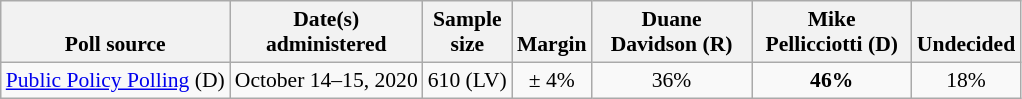<table class="wikitable" style="font-size:90%;text-align:center;">
<tr valign=bottom>
<th>Poll source</th>
<th>Date(s)<br>administered</th>
<th>Sample<br>size</th>
<th>Margin<br></th>
<th style="width:100px;">Duane<br>Davidson (R)</th>
<th style="width:100px;">Mike<br>Pellicciotti (D)</th>
<th>Undecided</th>
</tr>
<tr>
<td style="text-align:left;"><a href='#'>Public Policy Polling</a> (D)</td>
<td>October 14–15, 2020</td>
<td>610 (LV)</td>
<td>± 4%</td>
<td>36%</td>
<td><strong>46%</strong></td>
<td>18%</td>
</tr>
</table>
